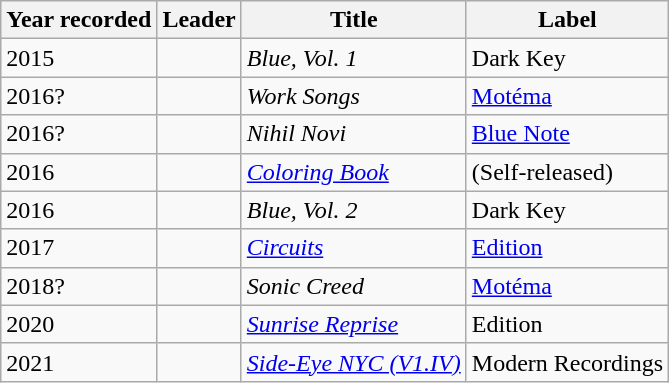<table class="wikitable sortable">
<tr>
<th>Year recorded</th>
<th>Leader</th>
<th>Title</th>
<th>Label</th>
</tr>
<tr>
<td>2015</td>
<td></td>
<td><em>Blue, Vol. 1</em></td>
<td>Dark Key</td>
</tr>
<tr>
<td>2016?</td>
<td></td>
<td><em>Work Songs</em></td>
<td><a href='#'>Motéma</a></td>
</tr>
<tr>
<td>2016?</td>
<td></td>
<td><em>Nihil Novi</em></td>
<td><a href='#'>Blue Note</a></td>
</tr>
<tr>
<td>2016</td>
<td></td>
<td><em><a href='#'>Coloring Book</a></em></td>
<td>(Self-released)</td>
</tr>
<tr>
<td>2016</td>
<td></td>
<td><em>Blue, Vol. 2</em></td>
<td>Dark Key</td>
</tr>
<tr>
<td>2017</td>
<td></td>
<td><em><a href='#'>Circuits</a></em></td>
<td><a href='#'>Edition</a></td>
</tr>
<tr>
<td>2018?</td>
<td></td>
<td><em>Sonic Creed</em></td>
<td><a href='#'>Motéma</a></td>
</tr>
<tr>
<td>2020</td>
<td></td>
<td><em><a href='#'>Sunrise Reprise</a></em></td>
<td>Edition</td>
</tr>
<tr>
<td>2021</td>
<td></td>
<td><em><a href='#'>Side-Eye NYC (V1.IV)</a></em></td>
<td>Modern Recordings</td>
</tr>
</table>
